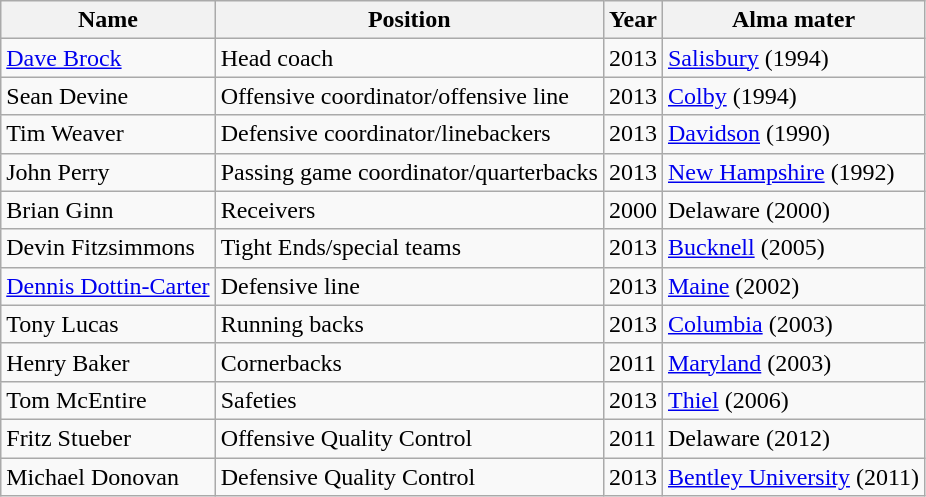<table class="wikitable">
<tr>
<th>Name</th>
<th>Position</th>
<th>Year</th>
<th>Alma mater</th>
</tr>
<tr>
<td><a href='#'>Dave Brock</a></td>
<td>Head coach</td>
<td>2013</td>
<td><a href='#'>Salisbury</a> (1994)</td>
</tr>
<tr>
<td>Sean Devine</td>
<td>Offensive coordinator/offensive line</td>
<td>2013</td>
<td><a href='#'>Colby</a> (1994)</td>
</tr>
<tr>
<td>Tim Weaver</td>
<td>Defensive coordinator/linebackers</td>
<td>2013</td>
<td><a href='#'>Davidson</a> (1990)</td>
</tr>
<tr>
<td>John Perry</td>
<td>Passing game coordinator/quarterbacks</td>
<td>2013</td>
<td><a href='#'>New Hampshire</a> (1992)</td>
</tr>
<tr>
<td>Brian Ginn</td>
<td>Receivers</td>
<td>2000</td>
<td>Delaware (2000)</td>
</tr>
<tr>
<td>Devin Fitzsimmons</td>
<td>Tight Ends/special teams</td>
<td>2013</td>
<td><a href='#'>Bucknell</a> (2005)</td>
</tr>
<tr>
<td><a href='#'>Dennis Dottin-Carter</a></td>
<td>Defensive line</td>
<td>2013</td>
<td><a href='#'>Maine</a> (2002)</td>
</tr>
<tr>
<td>Tony Lucas</td>
<td>Running backs</td>
<td>2013</td>
<td><a href='#'>Columbia</a> (2003)</td>
</tr>
<tr>
<td>Henry Baker</td>
<td>Cornerbacks</td>
<td>2011</td>
<td><a href='#'>Maryland</a> (2003)</td>
</tr>
<tr>
<td>Tom McEntire</td>
<td>Safeties</td>
<td>2013</td>
<td><a href='#'>Thiel</a> (2006)</td>
</tr>
<tr>
<td>Fritz Stueber</td>
<td>Offensive Quality Control</td>
<td>2011</td>
<td>Delaware (2012)</td>
</tr>
<tr>
<td>Michael Donovan</td>
<td>Defensive Quality Control</td>
<td>2013</td>
<td><a href='#'>Bentley University</a> (2011)</td>
</tr>
</table>
